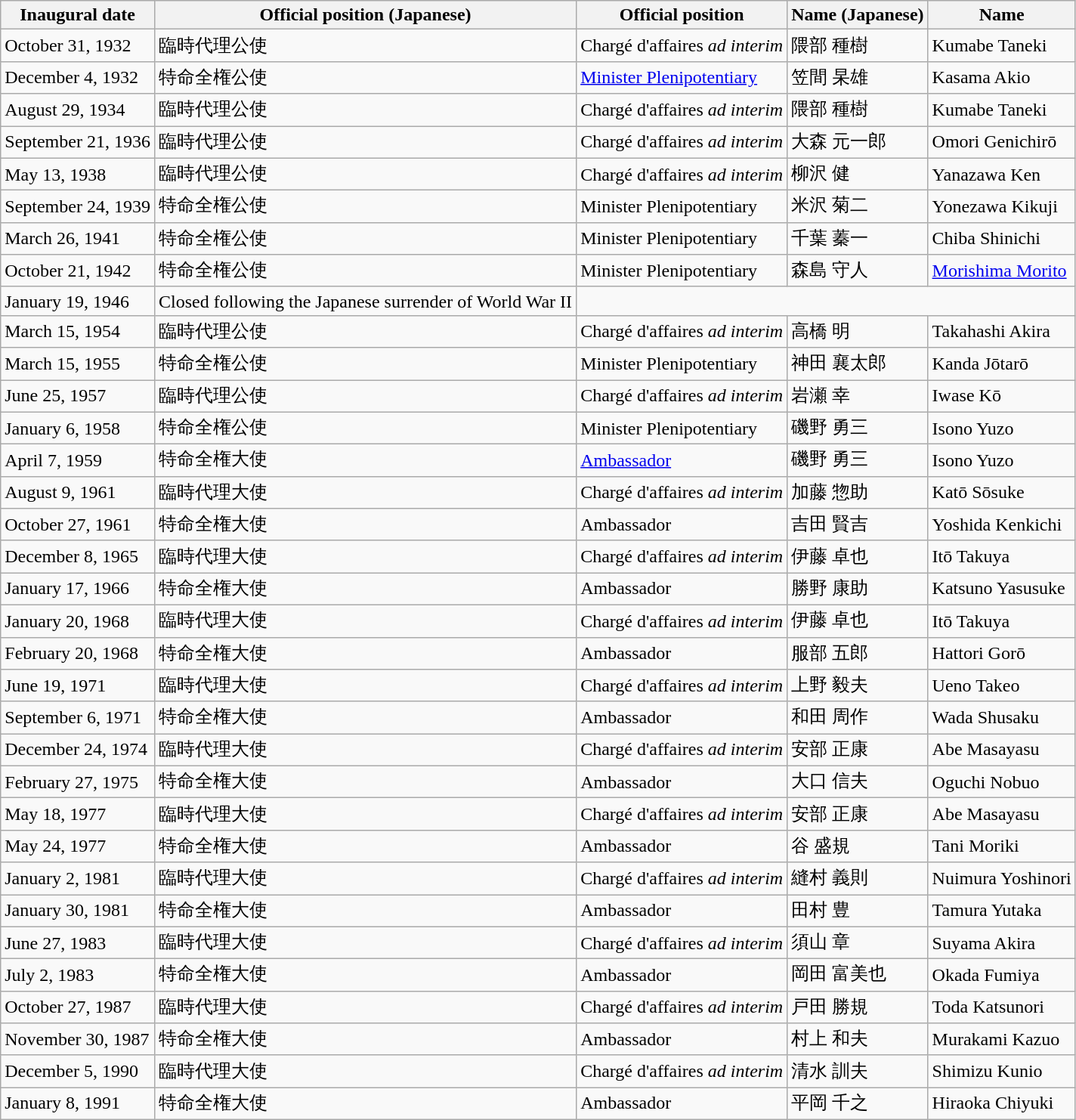<table class="wikitable">
<tr>
<th>Inaugural date</th>
<th>Official position (Japanese)</th>
<th>Official position</th>
<th>Name (Japanese)</th>
<th>Name</th>
</tr>
<tr>
<td>October 31, 1932</td>
<td>臨時代理公使</td>
<td>Chargé d'affaires <em>ad interim</em></td>
<td>隈部 種樹</td>
<td>Kumabe Taneki</td>
</tr>
<tr>
<td>December 4, 1932</td>
<td>特命全権公使</td>
<td><a href='#'>Minister Plenipotentiary</a></td>
<td>笠間 杲雄</td>
<td>Kasama Akio</td>
</tr>
<tr>
<td>August 29, 1934</td>
<td>臨時代理公使</td>
<td>Chargé d'affaires <em>ad interim</em></td>
<td>隈部 種樹</td>
<td>Kumabe Taneki</td>
</tr>
<tr>
<td>September 21, 1936</td>
<td>臨時代理公使</td>
<td>Chargé d'affaires <em>ad interim</em></td>
<td>大森 元一郎</td>
<td>Omori Genichirō</td>
</tr>
<tr>
<td>May 13, 1938</td>
<td>臨時代理公使</td>
<td>Chargé d'affaires <em>ad interim</em></td>
<td>柳沢 健</td>
<td>Yanazawa Ken</td>
</tr>
<tr>
<td>September 24, 1939</td>
<td>特命全権公使</td>
<td>Minister Plenipotentiary</td>
<td>米沢 菊二</td>
<td>Yonezawa Kikuji</td>
</tr>
<tr>
<td>March 26, 1941</td>
<td>特命全権公使</td>
<td>Minister Plenipotentiary</td>
<td>千葉 蓁一</td>
<td>Chiba Shinichi</td>
</tr>
<tr>
<td>October 21, 1942</td>
<td>特命全権公使</td>
<td>Minister Plenipotentiary</td>
<td>森島 守人</td>
<td><a href='#'>Morishima Morito</a></td>
</tr>
<tr>
<td>January 19, 1946</td>
<td>Closed following the Japanese surrender of World War II</td>
</tr>
<tr>
<td>March 15, 1954</td>
<td>臨時代理公使</td>
<td>Chargé d'affaires <em>ad interim</em></td>
<td>高橋 明</td>
<td>Takahashi Akira</td>
</tr>
<tr>
<td>March 15, 1955</td>
<td>特命全権公使</td>
<td>Minister Plenipotentiary</td>
<td>神田 襄太郎</td>
<td>Kanda Jōtarō</td>
</tr>
<tr>
<td>June 25, 1957</td>
<td>臨時代理公使</td>
<td>Chargé d'affaires <em>ad interim</em></td>
<td>岩瀬 幸</td>
<td>Iwase Kō</td>
</tr>
<tr>
<td>January 6, 1958</td>
<td>特命全権公使</td>
<td>Minister Plenipotentiary</td>
<td>磯野 勇三</td>
<td>Isono Yuzo</td>
</tr>
<tr>
<td>April 7, 1959</td>
<td>特命全権大使</td>
<td><a href='#'>Ambassador</a></td>
<td>磯野 勇三</td>
<td>Isono Yuzo</td>
</tr>
<tr>
<td>August 9, 1961</td>
<td>臨時代理大使</td>
<td>Chargé d'affaires <em>ad interim</em></td>
<td>加藤 惣助</td>
<td>Katō Sōsuke</td>
</tr>
<tr>
<td>October 27, 1961</td>
<td>特命全権大使</td>
<td>Ambassador</td>
<td>吉田 賢吉</td>
<td>Yoshida Kenkichi</td>
</tr>
<tr>
<td>December 8, 1965</td>
<td>臨時代理大使</td>
<td>Chargé d'affaires <em>ad interim</em></td>
<td>伊藤 卓也</td>
<td>Itō Takuya</td>
</tr>
<tr>
<td>January 17, 1966</td>
<td>特命全権大使</td>
<td>Ambassador</td>
<td>勝野 康助</td>
<td>Katsuno Yasusuke</td>
</tr>
<tr>
<td>January 20, 1968</td>
<td>臨時代理大使</td>
<td>Chargé d'affaires <em>ad interim</em></td>
<td>伊藤 卓也</td>
<td>Itō Takuya</td>
</tr>
<tr>
<td>February 20, 1968</td>
<td>特命全権大使</td>
<td>Ambassador</td>
<td>服部 五郎</td>
<td>Hattori Gorō</td>
</tr>
<tr>
<td>June 19, 1971</td>
<td>臨時代理大使</td>
<td>Chargé d'affaires <em>ad interim</em></td>
<td>上野 毅夫</td>
<td>Ueno Takeo</td>
</tr>
<tr>
<td>September 6, 1971</td>
<td>特命全権大使</td>
<td>Ambassador</td>
<td>和田 周作</td>
<td>Wada Shusaku</td>
</tr>
<tr>
<td>December 24, 1974</td>
<td>臨時代理大使</td>
<td>Chargé d'affaires <em>ad interim</em></td>
<td>安部 正康</td>
<td>Abe Masayasu</td>
</tr>
<tr>
<td>February 27, 1975</td>
<td>特命全権大使</td>
<td>Ambassador</td>
<td>大口 信夫</td>
<td>Oguchi Nobuo</td>
</tr>
<tr>
<td>May 18, 1977</td>
<td>臨時代理大使</td>
<td>Chargé d'affaires <em>ad interim</em></td>
<td>安部 正康</td>
<td>Abe Masayasu</td>
</tr>
<tr>
<td>May 24, 1977</td>
<td>特命全権大使</td>
<td>Ambassador</td>
<td>谷 盛規</td>
<td>Tani Moriki</td>
</tr>
<tr>
<td>January 2, 1981</td>
<td>臨時代理大使</td>
<td>Chargé d'affaires <em>ad interim</em></td>
<td>縫村 義則</td>
<td>Nuimura Yoshinori</td>
</tr>
<tr>
<td>January 30, 1981</td>
<td>特命全権大使</td>
<td>Ambassador</td>
<td>田村 豊</td>
<td>Tamura Yutaka</td>
</tr>
<tr>
<td>June 27, 1983</td>
<td>臨時代理大使</td>
<td>Chargé d'affaires <em>ad interim</em></td>
<td>須山 章</td>
<td>Suyama Akira</td>
</tr>
<tr>
<td>July 2, 1983</td>
<td>特命全権大使</td>
<td>Ambassador</td>
<td>岡田 富美也</td>
<td>Okada Fumiya</td>
</tr>
<tr>
<td>October 27, 1987</td>
<td>臨時代理大使</td>
<td>Chargé d'affaires <em>ad interim</em></td>
<td>戸田 勝規</td>
<td>Toda Katsunori</td>
</tr>
<tr>
<td>November 30, 1987</td>
<td>特命全権大使</td>
<td>Ambassador</td>
<td>村上 和夫</td>
<td>Murakami Kazuo</td>
</tr>
<tr>
<td>December 5, 1990</td>
<td>臨時代理大使</td>
<td>Chargé d'affaires <em>ad interim</em></td>
<td>清水 訓夫</td>
<td>Shimizu Kunio</td>
</tr>
<tr>
<td>January 8, 1991</td>
<td>特命全権大使</td>
<td>Ambassador</td>
<td>平岡 千之</td>
<td>Hiraoka Chiyuki</td>
</tr>
</table>
